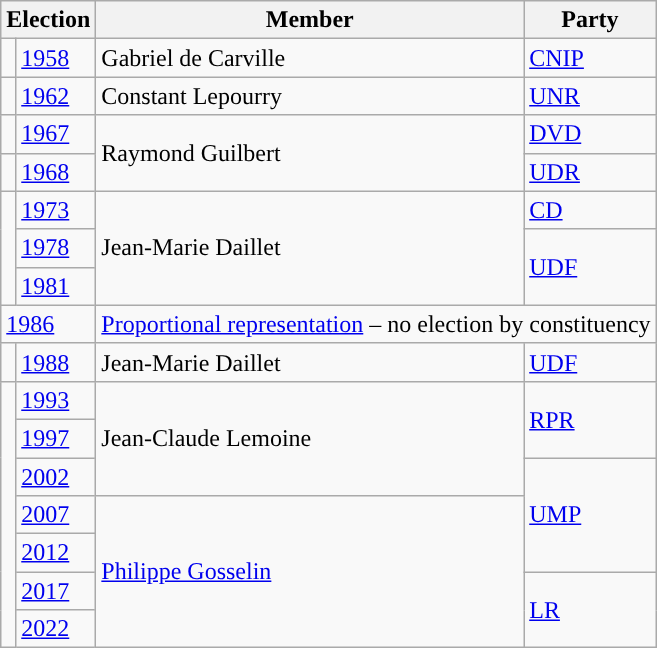<table class="wikitable">
<tr>
<th colspan="2">Election</th>
<th>Member</th>
<th>Party</th>
</tr>
<tr>
<td style="color:inherit;background-color: "></td>
<td><a href='#'>1958</a></td>
<td>Gabriel de Carville</td>
<td><a href='#'>CNIP</a></td>
</tr>
<tr>
<td style="color:inherit;background-color: "></td>
<td><a href='#'>1962</a></td>
<td>Constant Lepourry</td>
<td><a href='#'>UNR</a></td>
</tr>
<tr>
<td style="color:inherit;background-color: "></td>
<td><a href='#'>1967</a></td>
<td rowspan="2">Raymond Guilbert</td>
<td><a href='#'>DVD</a></td>
</tr>
<tr>
<td style="color:inherit;background-color: "></td>
<td><a href='#'>1968</a></td>
<td><a href='#'>UDR</a></td>
</tr>
<tr>
<td rowspan="3" style="color:inherit;background-color: "></td>
<td><a href='#'>1973</a></td>
<td rowspan="3">Jean-Marie Daillet</td>
<td><a href='#'>CD</a></td>
</tr>
<tr>
<td><a href='#'>1978</a></td>
<td rowspan="2"><a href='#'>UDF</a></td>
</tr>
<tr>
<td><a href='#'>1981</a></td>
</tr>
<tr>
<td colspan="2"><a href='#'>1986</a></td>
<td colspan="2"><a href='#'>Proportional representation</a> – no election by constituency</td>
</tr>
<tr>
<td style="color:inherit;background-color: "></td>
<td><a href='#'>1988</a></td>
<td>Jean-Marie Daillet</td>
<td><a href='#'>UDF</a></td>
</tr>
<tr>
<td rowspan=7 style="background-color: "></td>
<td><a href='#'>1993</a></td>
<td rowspan=3>Jean-Claude Lemoine</td>
<td rowspan=2><a href='#'>RPR</a></td>
</tr>
<tr>
<td><a href='#'>1997</a></td>
</tr>
<tr>
<td><a href='#'>2002</a></td>
<td rowspan="3"><a href='#'>UMP</a></td>
</tr>
<tr>
<td><a href='#'>2007</a></td>
<td rowspan="4"><a href='#'>Philippe Gosselin</a></td>
</tr>
<tr>
<td><a href='#'>2012</a></td>
</tr>
<tr>
<td><a href='#'>2017</a></td>
<td rowspan="2"><a href='#'>LR</a></td>
</tr>
<tr>
<td><a href='#'>2022</a></td>
</tr>
</table>
